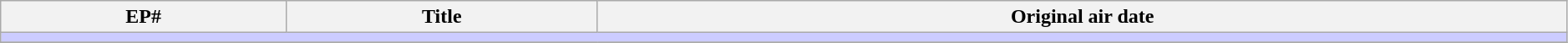<table class="wikitable" width="99%">
<tr>
<th>EP#</th>
<th>Title</th>
<th>Original air date</th>
</tr>
<tr>
<td colspan="150" bgcolor="#CCF"></td>
</tr>
<tr>
</tr>
</table>
